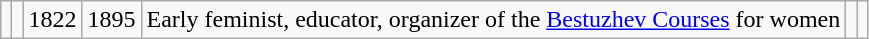<table class="wikitable sortable">
<tr>
<td></td>
<td></td>
<td>1822</td>
<td>1895</td>
<td>Early feminist, educator, organizer of the <a href='#'>Bestuzhev Courses</a> for women</td>
<td></td>
<td></td>
</tr>
</table>
